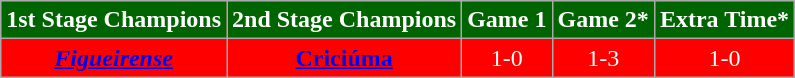<table class="wikitable" style="text-align:center; color:#ffffff; background:#ff0000">
<tr>
<th style="background:#006400">1st Stage Champions</th>
<th style="background:#006400">2nd Stage Champions</th>
<th style="background:#006400">Game 1</th>
<th style="background:#006400">Game 2*</th>
<th style="background:#006400">Extra Time*</th>
</tr>
<tr>
<td><strong><em><a href='#'><span>Figueirense</span></a></em></strong></td>
<td><strong><a href='#'><span>Criciúma</span></a></strong></td>
<td>1-0</td>
<td>1-3</td>
<td>1-0</td>
</tr>
</table>
